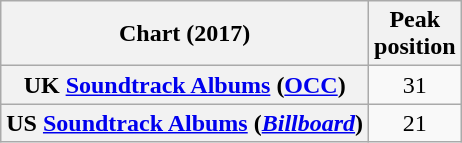<table class="wikitable sortable plainrowheaders">
<tr>
<th scope="col">Chart (2017)</th>
<th scope="col">Peak<br>position</th>
</tr>
<tr>
<th scope="row">UK <a href='#'>Soundtrack Albums</a> (<a href='#'>OCC</a>)</th>
<td style="text-align:center;">31</td>
</tr>
<tr>
<th scope="row">US <a href='#'>Soundtrack Albums</a> (<em><a href='#'>Billboard</a></em>)</th>
<td style="text-align:center;">21</td>
</tr>
</table>
